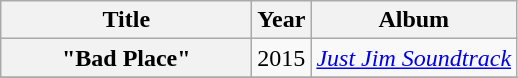<table class="wikitable plainrowheaders" style="text-align:center;">
<tr>
<th scope="col" style="width:10em;">Title</th>
<th scope="col">Year</th>
<th scope="col">Album</th>
</tr>
<tr>
<th scope="row">"Bad Place"</th>
<td>2015</td>
<td><em><a href='#'>Just Jim Soundtrack</a></em></td>
</tr>
<tr>
</tr>
</table>
